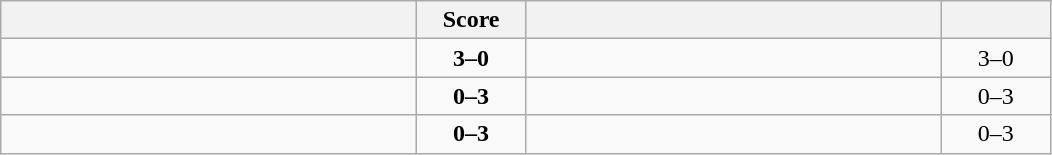<table class="wikitable" style="text-align: center; ">
<tr>
<th align="right" width="270"></th>
<th width="65">Score</th>
<th align="left" width="270"></th>
<th width="65"></th>
</tr>
<tr>
<td align="left"><strong></strong></td>
<td><strong>3–0</strong></td>
<td align="left"></td>
<td>3–0 <strong></strong></td>
</tr>
<tr>
<td align="left"></td>
<td><strong>0–3</strong></td>
<td align="left"><strong></strong></td>
<td>0–3 <strong></strong></td>
</tr>
<tr>
<td align="left"></td>
<td><strong>0–3</strong></td>
<td align="left"><strong></strong></td>
<td>0–3 <strong></strong></td>
</tr>
</table>
